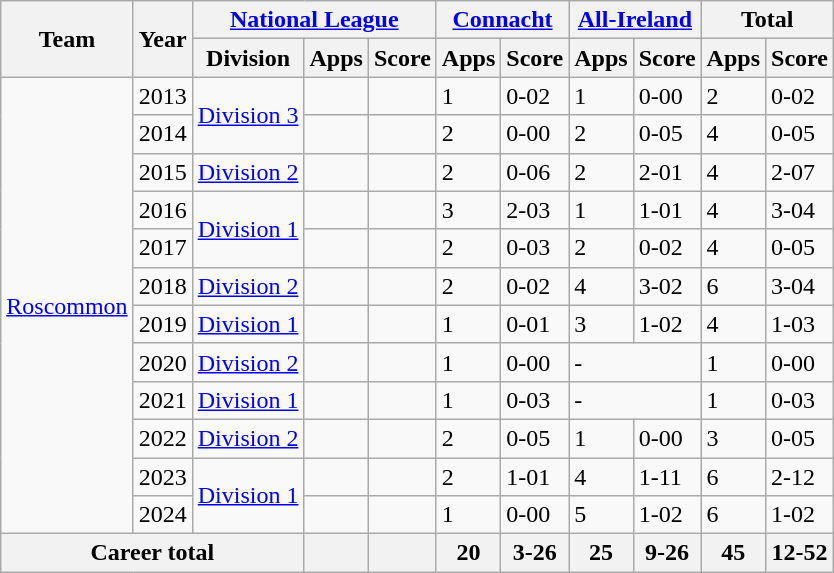<table class="wikitable">
<tr>
<th rowspan="2">Team</th>
<th rowspan="2">Year</th>
<th colspan="3"><a href='#'>National League</a></th>
<th colspan="2"><a href='#'>Connacht</a></th>
<th colspan="2"><a href='#'>All-Ireland</a></th>
<th colspan="2">Total</th>
</tr>
<tr>
<th>Division</th>
<th>Apps</th>
<th>Score</th>
<th>Apps</th>
<th>Score</th>
<th>Apps</th>
<th>Score</th>
<th>Apps</th>
<th>Score</th>
</tr>
<tr>
<td rowspan="12"><a href='#'>Roscommon</a></td>
<td>2013</td>
<td rowspan="2"><a href='#'>Division 3</a></td>
<td></td>
<td></td>
<td>1</td>
<td>0-02</td>
<td>1</td>
<td>0-00</td>
<td>2</td>
<td>0-02</td>
</tr>
<tr>
<td>2014</td>
<td></td>
<td></td>
<td>2</td>
<td>0-00</td>
<td>2</td>
<td>0-05</td>
<td>4</td>
<td>0-05</td>
</tr>
<tr>
<td>2015</td>
<td><a href='#'>Division 2</a></td>
<td></td>
<td></td>
<td>2</td>
<td>0-06</td>
<td>2</td>
<td>2-01</td>
<td>4</td>
<td>2-07</td>
</tr>
<tr>
<td>2016</td>
<td rowspan="2"><a href='#'>Division 1</a></td>
<td></td>
<td></td>
<td>3</td>
<td>2-03</td>
<td>1</td>
<td>1-01</td>
<td>4</td>
<td>3-04</td>
</tr>
<tr>
<td>2017</td>
<td></td>
<td></td>
<td>2</td>
<td>0-03</td>
<td>2</td>
<td>0-02</td>
<td>4</td>
<td>0-05</td>
</tr>
<tr>
<td>2018</td>
<td><a href='#'>Division 2</a></td>
<td></td>
<td></td>
<td>2</td>
<td>0-02</td>
<td>4</td>
<td>3-02</td>
<td>6</td>
<td>3-04</td>
</tr>
<tr>
<td>2019</td>
<td><a href='#'>Division 1</a></td>
<td></td>
<td></td>
<td>1</td>
<td>0-01</td>
<td>3</td>
<td>1-02</td>
<td>4</td>
<td>1-03</td>
</tr>
<tr>
<td>2020</td>
<td><a href='#'>Division 2</a></td>
<td></td>
<td></td>
<td>1</td>
<td>0-00</td>
<td colspan="2">-</td>
<td>1</td>
<td>0-00</td>
</tr>
<tr>
<td>2021</td>
<td><a href='#'>Division 1</a></td>
<td></td>
<td></td>
<td>1</td>
<td>0-03</td>
<td colspan="2">-</td>
<td>1</td>
<td>0-03</td>
</tr>
<tr>
<td>2022</td>
<td><a href='#'>Division 2</a></td>
<td></td>
<td></td>
<td>2</td>
<td>0-05</td>
<td>1</td>
<td>0-00</td>
<td>3</td>
<td>0-05</td>
</tr>
<tr>
<td>2023</td>
<td rowspan="2"><a href='#'>Division 1</a></td>
<td></td>
<td></td>
<td>2</td>
<td>1-01</td>
<td>4</td>
<td>1-11</td>
<td>6</td>
<td>2-12</td>
</tr>
<tr>
<td>2024</td>
<td></td>
<td></td>
<td>1</td>
<td>0-00</td>
<td>5</td>
<td>1-02</td>
<td>6</td>
<td>1-02</td>
</tr>
<tr>
<th colspan="3">Career total</th>
<th></th>
<th></th>
<th>20</th>
<th>3-26</th>
<th>25</th>
<th>9-26</th>
<th>45</th>
<th>12-52</th>
</tr>
</table>
